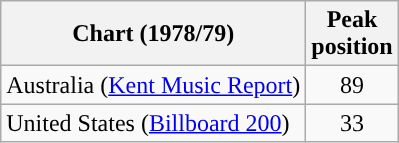<table class="wikitable">
<tr>
<th scope="col">Chart (1978/79)</th>
<th>Peak<br>position</th>
</tr>
<tr>
<td>Australia (<a href='#'>Kent Music Report</a>)</td>
<td style="text-align:center;">89</td>
</tr>
<tr>
<td>United States (<a href='#'>Billboard 200</a>)</td>
<td style="text-align:center;">33</td>
</tr>
</table>
